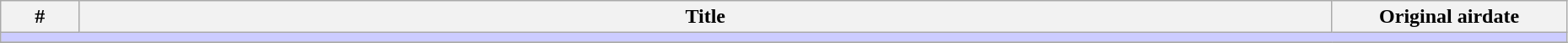<table class="wikitable" width="98%" style="background:#FFF">
<tr>
<th width="5%">#</th>
<th>Title</th>
<th width="15%">Original airdate</th>
</tr>
<tr>
<td colspan="4" bgcolor="#CCF"></td>
</tr>
<tr>
</tr>
</table>
